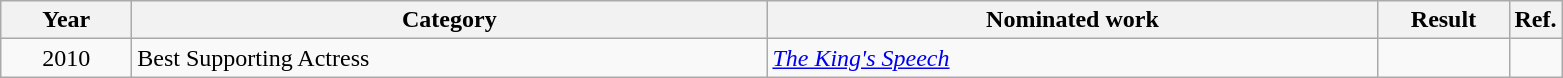<table class=wikitable>
<tr>
<th scope="col" style="width:5em;">Year</th>
<th scope="col" style="width:26em;">Category</th>
<th scope="col" style="width:25em;">Nominated work</th>
<th scope="col" style="width:5em;">Result</th>
<th>Ref.</th>
</tr>
<tr>
<td style="text-align:center;">2010</td>
<td>Best Supporting Actress</td>
<td><em><a href='#'>The King's Speech</a></em></td>
<td></td>
<td></td>
</tr>
</table>
